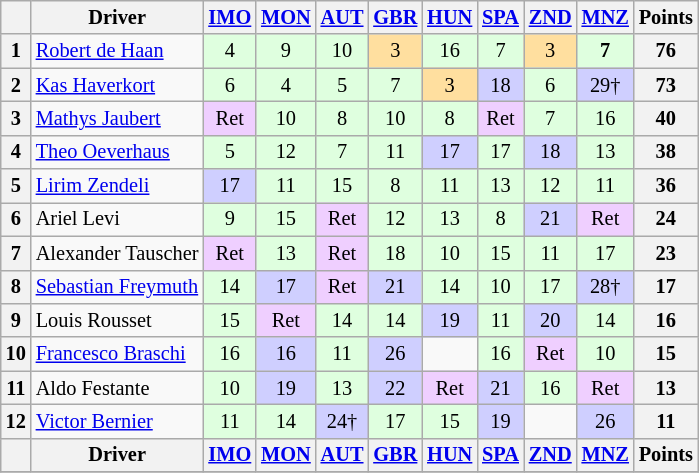<table class="wikitable" style="font-size: 85%; text-align:center">
<tr valign="top">
<th valign="middle"></th>
<th valign="middle">Driver</th>
<th><a href='#'>IMO</a><br></th>
<th><a href='#'>MON</a><br></th>
<th><a href='#'>AUT</a><br></th>
<th><a href='#'>GBR</a><br></th>
<th><a href='#'>HUN</a><br></th>
<th><a href='#'>SPA</a><br></th>
<th><a href='#'>ZND</a><br></th>
<th><a href='#'>MNZ</a><br></th>
<th valign="middle">Points</th>
</tr>
<tr>
<th>1</th>
<td align="left"> <a href='#'>Robert de Haan</a></td>
<td style="background:#DFFFDF">4</td>
<td style="background:#DFFFDF">9</td>
<td style="background:#DFFFDF">10</td>
<td style="background:#FFDF9F">3</td>
<td style="background:#DFFFDF">16</td>
<td style="background:#DFFFDF">7</td>
<td style="background:#FFDF9F">3</td>
<td style="background:#DFFFDF"><strong>7</strong></td>
<th>76</th>
</tr>
<tr>
<th>2</th>
<td align="left"> <a href='#'>Kas Haverkort</a></td>
<td style="background:#DFFFDF">6</td>
<td style="background:#DFFFDF">4</td>
<td style="background:#DFFFDF">5</td>
<td style="background:#DFFFDF">7</td>
<td style="background:#FFDF9F">3</td>
<td style="background:#CFCFFF">18</td>
<td style="background:#DFFFDF">6</td>
<td style="background:#CFCFFF">29†</td>
<th>73</th>
</tr>
<tr>
<th>3</th>
<td align="left"> <a href='#'>Mathys Jaubert</a></td>
<td style="background:#EFCFFF">Ret</td>
<td style="background:#DFFFDF">10</td>
<td style="background:#DFFFDF">8</td>
<td style="background:#DFFFDF">10</td>
<td style="background:#DFFFDF">8</td>
<td style="background:#EFCFFF">Ret</td>
<td style="background:#DFFFDF">7</td>
<td style="background:#DFFFDF">16</td>
<th>40</th>
</tr>
<tr>
<th>4</th>
<td align="left"> <a href='#'>Theo Oeverhaus</a></td>
<td style="background:#DFFFDF">5</td>
<td style="background:#DFFFDF">12</td>
<td style="background:#DFFFDF">7</td>
<td style="background:#DFFFDF">11</td>
<td style="background:#CFCFFF">17</td>
<td style="background:#DFFFDF">17</td>
<td style="background:#CFCFFF">18</td>
<td style="background:#DFFFDF">13</td>
<th>38</th>
</tr>
<tr>
<th>5</th>
<td align="left"> <a href='#'>Lirim Zendeli</a></td>
<td style="background:#CFCFFF">17</td>
<td style="background:#DFFFDF">11</td>
<td style="background:#DFFFDF">15</td>
<td style="background:#DFFFDF">8</td>
<td style="background:#DFFFDF">11</td>
<td style="background:#DFFFDF">13</td>
<td style="background:#DFFFDF">12</td>
<td style="background:#DFFFDF">11</td>
<th>36</th>
</tr>
<tr>
<th>6</th>
<td align="left"> Ariel Levi</td>
<td style="background:#DFFFDF">9</td>
<td style="background:#DFFFDF">15</td>
<td style="background:#EFCFFF">Ret</td>
<td style="background:#DFFFDF">12</td>
<td style="background:#DFFFDF">13</td>
<td style="background:#DFFFDF">8</td>
<td style="background:#CFCFFF">21</td>
<td style="background:#EFCFFF">Ret</td>
<th>24</th>
</tr>
<tr>
<th>7</th>
<td align="left"> Alexander Tauscher</td>
<td style="background:#EFCFFF">Ret</td>
<td style="background:#DFFFDF">13</td>
<td style="background:#EFCFFF">Ret</td>
<td style="background:#DFFFDF">18</td>
<td style="background:#DFFFDF">10</td>
<td style="background:#DFFFDF">15</td>
<td style="background:#DFFFDF">11</td>
<td style="background:#DFFFDF">17</td>
<th>23</th>
</tr>
<tr>
<th>8</th>
<td align="left"> <a href='#'>Sebastian Freymuth</a></td>
<td style="background:#DFFFDF">14</td>
<td style="background:#CFCFFF">17</td>
<td style="background:#EFCFFF">Ret</td>
<td style="background:#CFCFFF">21</td>
<td style="background:#DFFFDF">14</td>
<td style="background:#DFFFDF">10</td>
<td style="background:#DFFFDF">17</td>
<td style="background:#CFCFFF">28†</td>
<th>17</th>
</tr>
<tr>
<th>9</th>
<td align="left"> Louis Rousset</td>
<td style="background:#DFFFDF">15</td>
<td style="background:#EFCFFF">Ret</td>
<td style="background:#DFFFDF">14</td>
<td style="background:#DFFFDF">14</td>
<td style="background:#CFCFFF">19</td>
<td style="background:#DFFFDF">11</td>
<td style="background:#CFCFFF">20</td>
<td style="background:#DFFFDF">14</td>
<th>16</th>
</tr>
<tr>
<th>10</th>
<td align="left"> <a href='#'>Francesco Braschi</a></td>
<td style="background:#DFFFDF">16</td>
<td style="background:#CFCFFF">16</td>
<td style="background:#DFFFDF">11</td>
<td style="background:#CFCFFF">26</td>
<td></td>
<td style="background:#DFFFDF">16</td>
<td style="background:#EFCFFF">Ret</td>
<td style="background:#DFFFDF">10</td>
<th>15</th>
</tr>
<tr>
<th>11</th>
<td align="left"> Aldo Festante</td>
<td style="background:#DFFFDF">10</td>
<td style="background:#CFCFFF">19</td>
<td style="background:#DFFFDF">13</td>
<td style="background:#CFCFFF">22</td>
<td style="background:#EFCFFF">Ret</td>
<td style="background:#CFCFFF">21</td>
<td style="background:#DFFFDF">16</td>
<td style="background:#EFCFFF">Ret</td>
<th>13</th>
</tr>
<tr>
<th>12</th>
<td align="left"> <a href='#'>Victor Bernier</a></td>
<td style="background:#DFFFDF">11</td>
<td style="background:#DFFFDF">14</td>
<td style="background:#CFCFFF">24†</td>
<td style="background:#DFFFDF">17</td>
<td style="background:#DFFFDF">15</td>
<td style="background:#CFCFFF">19</td>
<td></td>
<td style="background:#CFCFFF">26</td>
<th>11</th>
</tr>
<tr>
<th valign="middle"></th>
<th valign="middle">Driver</th>
<th><a href='#'>IMO</a><br></th>
<th><a href='#'>MON</a><br></th>
<th><a href='#'>AUT</a><br></th>
<th><a href='#'>GBR</a><br></th>
<th><a href='#'>HUN</a><br></th>
<th><a href='#'>SPA</a><br></th>
<th><a href='#'>ZND</a><br></th>
<th><a href='#'>MNZ</a><br></th>
<th valign="middle">Points</th>
</tr>
<tr>
</tr>
</table>
